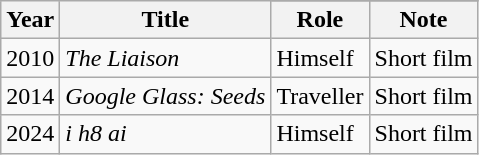<table class="wikitable">
<tr>
<th rowspan="2">Year</th>
<th rowspan="2">Title</th>
</tr>
<tr>
<th>Role</th>
<th>Note</th>
</tr>
<tr>
<td>2010</td>
<td><em>The Liaison</em></td>
<td>Himself</td>
<td>Short film</td>
</tr>
<tr>
<td>2014</td>
<td><em>Google Glass: Seeds</em></td>
<td>Traveller</td>
<td>Short film</td>
</tr>
<tr>
<td>2024</td>
<td><em>i h8 ai</em></td>
<td>Himself</td>
<td>Short film</td>
</tr>
</table>
